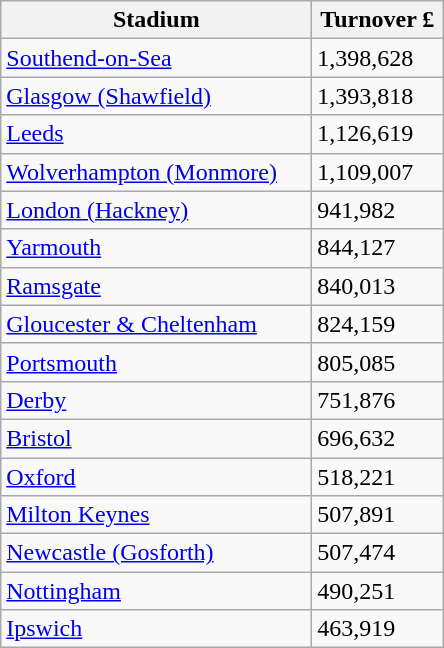<table class="wikitable">
<tr>
<th width=200>Stadium</th>
<th width=80>Turnover £</th>
</tr>
<tr>
<td><a href='#'>Southend-on-Sea</a></td>
<td>1,398,628</td>
</tr>
<tr>
<td><a href='#'>Glasgow (Shawfield)</a></td>
<td>1,393,818</td>
</tr>
<tr>
<td><a href='#'>Leeds</a></td>
<td>1,126,619</td>
</tr>
<tr>
<td><a href='#'>Wolverhampton (Monmore)</a></td>
<td>1,109,007</td>
</tr>
<tr>
<td><a href='#'>London (Hackney)</a></td>
<td>941,982</td>
</tr>
<tr>
<td><a href='#'>Yarmouth</a></td>
<td>844,127</td>
</tr>
<tr>
<td><a href='#'>Ramsgate</a></td>
<td>840,013</td>
</tr>
<tr>
<td><a href='#'>Gloucester & Cheltenham</a></td>
<td>824,159</td>
</tr>
<tr>
<td><a href='#'>Portsmouth</a></td>
<td>805,085</td>
</tr>
<tr>
<td><a href='#'>Derby</a></td>
<td>751,876</td>
</tr>
<tr>
<td><a href='#'>Bristol</a></td>
<td>696,632</td>
</tr>
<tr>
<td><a href='#'>Oxford</a></td>
<td>518,221</td>
</tr>
<tr>
<td><a href='#'>Milton Keynes</a></td>
<td>507,891</td>
</tr>
<tr>
<td><a href='#'>Newcastle (Gosforth)</a></td>
<td>507,474</td>
</tr>
<tr>
<td><a href='#'>Nottingham</a></td>
<td>490,251</td>
</tr>
<tr>
<td><a href='#'>Ipswich</a></td>
<td>463,919</td>
</tr>
</table>
